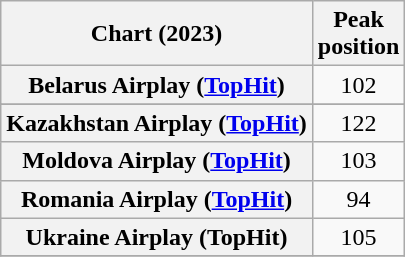<table class="wikitable sortable plainrowheaders" style="text-align:center">
<tr>
<th scope="col">Chart (2023)</th>
<th scope="col">Peak<br>position</th>
</tr>
<tr>
<th scope="row">Belarus Airplay (<a href='#'>TopHit</a>)</th>
<td>102</td>
</tr>
<tr>
</tr>
<tr>
<th scope="row">Kazakhstan Airplay (<a href='#'>TopHit</a>)</th>
<td>122</td>
</tr>
<tr>
<th scope="row">Moldova Airplay (<a href='#'>TopHit</a>)</th>
<td>103</td>
</tr>
<tr>
<th scope="row">Romania Airplay (<a href='#'>TopHit</a>)</th>
<td>94</td>
</tr>
<tr>
<th scope="row">Ukraine Airplay (TopHit)</th>
<td>105</td>
</tr>
<tr>
</tr>
</table>
